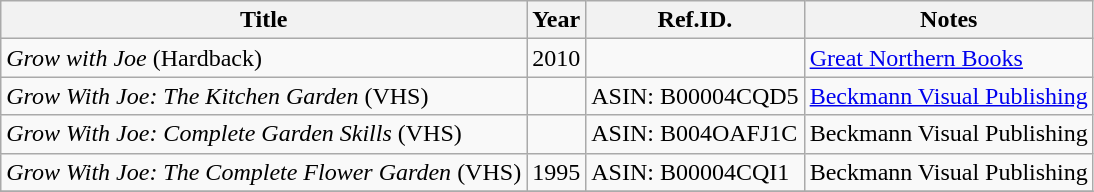<table class="wikitable sortable">
<tr>
<th>Title</th>
<th>Year</th>
<th>Ref.ID.</th>
<th>Notes</th>
</tr>
<tr>
<td><em>Grow with Joe</em> (Hardback)</td>
<td>2010</td>
<td></td>
<td><a href='#'>Great Northern Books</a></td>
</tr>
<tr>
<td><em>Grow With Joe: The Kitchen Garden</em> (VHS)</td>
<td></td>
<td>ASIN: B00004CQD5</td>
<td><a href='#'>Beckmann Visual Publishing</a></td>
</tr>
<tr>
<td><em>Grow With Joe: Complete Garden Skills</em> (VHS)</td>
<td></td>
<td>ASIN: B004OAFJ1C</td>
<td>Beckmann Visual Publishing</td>
</tr>
<tr>
<td><em>Grow With Joe: The Complete Flower Garden</em> (VHS)</td>
<td>1995</td>
<td>ASIN: B00004CQI1</td>
<td>Beckmann Visual Publishing</td>
</tr>
<tr>
</tr>
</table>
